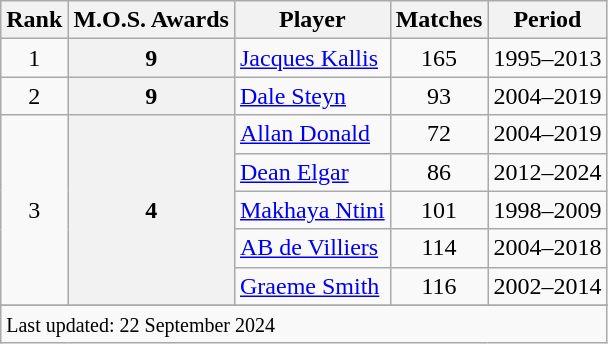<table class="wikitable sortable">
<tr>
<th scope=col>Rank</th>
<th scope=col>M.O.S. Awards</th>
<th scope=col>Player</th>
<th scope=col>Matches</th>
<th scope=col>Period</th>
</tr>
<tr>
<td align=center>1</td>
<th>9</th>
<td><a href='#'>Jacques Kallis</a></td>
<td align=center>165</td>
<td>1995–2013</td>
</tr>
<tr>
<td align=center>2</td>
<th>9</th>
<td><a href='#'>Dale Steyn</a></td>
<td align=center>93</td>
<td>2004–2019</td>
</tr>
<tr>
<td align=center rowspan=5>3</td>
<th rowspan=5>4</th>
<td><a href='#'>Allan Donald</a></td>
<td align=center>72</td>
<td>2004–2019</td>
</tr>
<tr>
<td><a href='#'>Dean Elgar</a></td>
<td align=center>86</td>
<td>2012–2024</td>
</tr>
<tr>
<td><a href='#'>Makhaya Ntini</a></td>
<td align=center>101</td>
<td>1998–2009</td>
</tr>
<tr>
<td><a href='#'>AB de Villiers</a></td>
<td align=center>114</td>
<td>2004–2018</td>
</tr>
<tr>
<td><a href='#'>Graeme Smith</a></td>
<td align=center>116</td>
<td>2002–2014</td>
</tr>
<tr>
</tr>
<tr class=sortbottom>
<td colspan=5><small>Last updated: 22 September 2024</small></td>
</tr>
</table>
